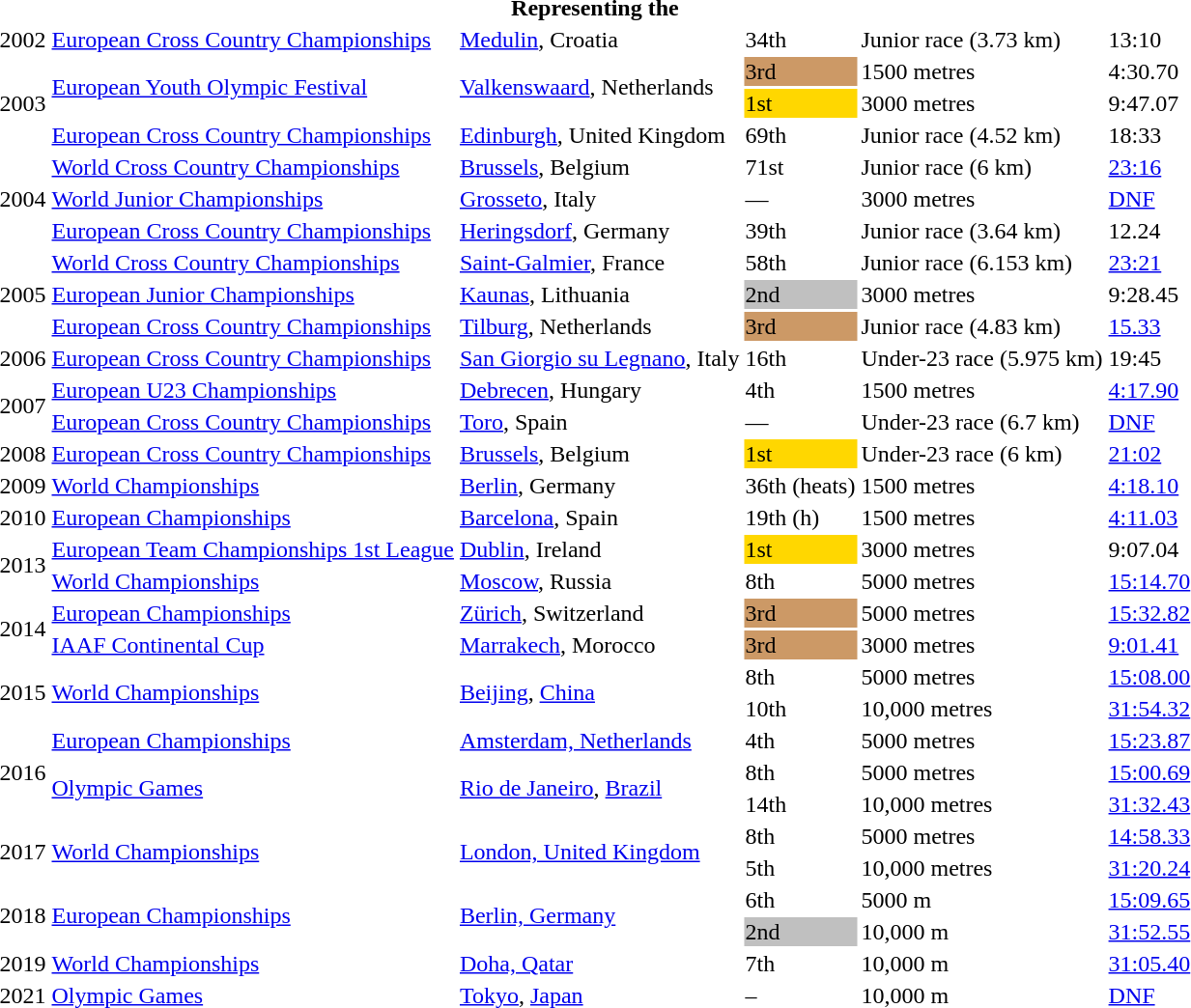<table>
<tr>
<th colspan="6">Representing the </th>
</tr>
<tr>
<td>2002</td>
<td><a href='#'>European Cross Country Championships</a></td>
<td><a href='#'>Medulin</a>, Croatia</td>
<td>34th</td>
<td>Junior race (3.73 km)</td>
<td>13:10</td>
</tr>
<tr>
<td rowspan=3>2003</td>
<td rowspan=2><a href='#'>European Youth Olympic Festival</a></td>
<td rowspan=2><a href='#'>Valkenswaard</a>, Netherlands</td>
<td bgcolor=cc9966>3rd</td>
<td>1500 metres</td>
<td>4:30.70</td>
</tr>
<tr>
<td bgcolor=gold>1st</td>
<td>3000 metres</td>
<td>9:47.07</td>
</tr>
<tr>
<td><a href='#'>European Cross Country Championships</a></td>
<td><a href='#'>Edinburgh</a>, United Kingdom</td>
<td>69th</td>
<td>Junior race (4.52 km)</td>
<td>18:33</td>
</tr>
<tr>
<td rowspan=3>2004</td>
<td><a href='#'>World Cross Country Championships</a></td>
<td><a href='#'>Brussels</a>, Belgium</td>
<td>71st</td>
<td>Junior race (6 km)</td>
<td><a href='#'>23:16</a></td>
</tr>
<tr>
<td><a href='#'>World Junior Championships</a></td>
<td><a href='#'>Grosseto</a>, Italy</td>
<td>—</td>
<td>3000 metres</td>
<td><a href='#'>DNF</a></td>
</tr>
<tr>
<td><a href='#'>European Cross Country Championships</a></td>
<td><a href='#'>Heringsdorf</a>, Germany</td>
<td>39th</td>
<td>Junior race (3.64 km)</td>
<td>12.24</td>
</tr>
<tr>
<td rowspan=3>2005</td>
<td><a href='#'>World Cross Country Championships</a></td>
<td><a href='#'>Saint-Galmier</a>, France</td>
<td>58th</td>
<td>Junior race (6.153 km)</td>
<td><a href='#'>23:21</a></td>
</tr>
<tr>
<td><a href='#'>European Junior Championships</a></td>
<td><a href='#'>Kaunas</a>, Lithuania</td>
<td bgcolor=silver>2nd</td>
<td>3000 metres</td>
<td>9:28.45</td>
</tr>
<tr>
<td><a href='#'>European Cross Country Championships</a></td>
<td><a href='#'>Tilburg</a>, Netherlands</td>
<td bgcolor=cc9966>3rd</td>
<td>Junior race (4.83 km)</td>
<td><a href='#'>15.33</a></td>
</tr>
<tr>
<td>2006</td>
<td><a href='#'>European Cross Country Championships</a></td>
<td><a href='#'>San Giorgio su Legnano</a>, Italy</td>
<td>16th</td>
<td>Under-23 race (5.975 km)</td>
<td>19:45</td>
</tr>
<tr>
<td rowspan=2>2007</td>
<td><a href='#'>European U23 Championships</a></td>
<td><a href='#'>Debrecen</a>, Hungary</td>
<td>4th</td>
<td>1500 metres</td>
<td><a href='#'>4:17.90</a></td>
</tr>
<tr>
<td><a href='#'>European Cross Country Championships</a></td>
<td><a href='#'>Toro</a>, Spain</td>
<td>—</td>
<td>Under-23 race (6.7 km)</td>
<td><a href='#'>DNF</a></td>
</tr>
<tr>
<td>2008</td>
<td><a href='#'>European Cross Country Championships</a></td>
<td><a href='#'>Brussels</a>, Belgium</td>
<td bgcolor=gold>1st</td>
<td>Under-23 race (6 km)</td>
<td><a href='#'>21:02</a></td>
</tr>
<tr>
<td>2009</td>
<td><a href='#'>World Championships</a></td>
<td><a href='#'>Berlin</a>, Germany</td>
<td>36th (heats)</td>
<td>1500 metres</td>
<td><a href='#'>4:18.10</a></td>
</tr>
<tr>
<td>2010</td>
<td><a href='#'>European Championships</a></td>
<td><a href='#'>Barcelona</a>, Spain</td>
<td>19th (h)</td>
<td>1500 metres</td>
<td><a href='#'>4:11.03</a></td>
</tr>
<tr>
<td rowspan=2>2013</td>
<td><a href='#'>European Team Championships 1st League</a></td>
<td><a href='#'>Dublin</a>, Ireland</td>
<td bgcolor=gold>1st</td>
<td>3000 metres</td>
<td>9:07.04</td>
</tr>
<tr>
<td><a href='#'>World Championships</a></td>
<td><a href='#'>Moscow</a>, Russia</td>
<td>8th</td>
<td>5000 metres</td>
<td><a href='#'>15:14.70</a></td>
</tr>
<tr>
<td rowspan=2>2014</td>
<td><a href='#'>European Championships</a></td>
<td><a href='#'>Zürich</a>, Switzerland</td>
<td bgcolor=cc9966>3rd</td>
<td>5000 metres</td>
<td><a href='#'>15:32.82</a></td>
</tr>
<tr>
<td><a href='#'>IAAF Continental Cup</a></td>
<td><a href='#'>Marrakech</a>, Morocco</td>
<td bgcolor=cc9966>3rd</td>
<td>3000 metres</td>
<td><a href='#'>9:01.41</a></td>
</tr>
<tr>
<td rowspan=2>2015</td>
<td rowspan=2><a href='#'>World Championships</a></td>
<td rowspan=2><a href='#'>Beijing</a>, <a href='#'>China</a></td>
<td>8th</td>
<td>5000 metres</td>
<td><a href='#'>15:08.00</a></td>
</tr>
<tr>
<td>10th</td>
<td>10,000 metres</td>
<td><a href='#'>31:54.32</a></td>
</tr>
<tr>
<td rowspan=3>2016</td>
<td><a href='#'>European Championships</a></td>
<td><a href='#'>Amsterdam, Netherlands</a></td>
<td>4th</td>
<td>5000 metres</td>
<td><a href='#'>15:23.87</a></td>
</tr>
<tr>
<td rowspan=2><a href='#'>Olympic Games</a></td>
<td rowspan=2><a href='#'>Rio de Janeiro</a>, <a href='#'>Brazil</a></td>
<td>8th</td>
<td>5000 metres</td>
<td><a href='#'>15:00.69</a></td>
</tr>
<tr>
<td>14th</td>
<td>10,000 metres</td>
<td><a href='#'>31:32.43</a></td>
</tr>
<tr>
<td rowspan=2>2017</td>
<td rowspan=2><a href='#'>World Championships</a></td>
<td rowspan=2><a href='#'>London, United Kingdom</a></td>
<td>8th</td>
<td>5000 metres</td>
<td><a href='#'>14:58.33</a></td>
</tr>
<tr>
<td>5th</td>
<td>10,000 metres</td>
<td><a href='#'>31:20.24</a></td>
</tr>
<tr>
<td rowspan=2>2018</td>
<td rowspan=2><a href='#'>European Championships</a></td>
<td rowspan=2><a href='#'>Berlin, Germany</a></td>
<td>6th</td>
<td>5000 m</td>
<td><a href='#'>15:09.65</a></td>
</tr>
<tr>
<td bgcolor=silver>2nd</td>
<td>10,000 m</td>
<td><a href='#'>31:52.55</a></td>
</tr>
<tr>
<td>2019</td>
<td><a href='#'>World Championships</a></td>
<td><a href='#'>Doha, Qatar</a></td>
<td>7th</td>
<td>10,000 m</td>
<td><a href='#'>31:05.40</a></td>
</tr>
<tr>
<td>2021</td>
<td rowspan=1><a href='#'>Olympic Games</a></td>
<td rowspan=1><a href='#'>Tokyo</a>, <a href='#'>Japan</a></td>
<td>–</td>
<td>10,000 m</td>
<td><a href='#'>DNF</a></td>
</tr>
</table>
